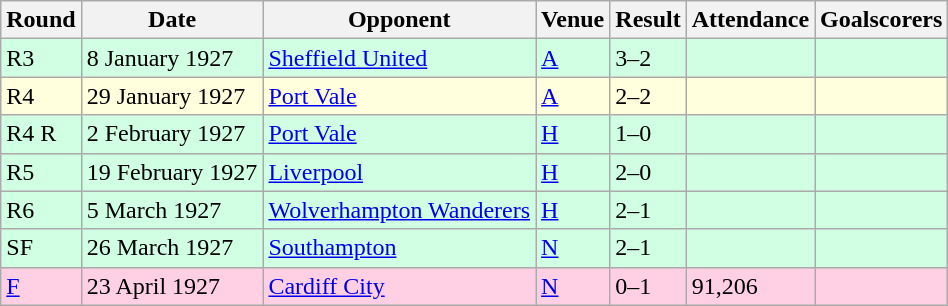<table class="wikitable">
<tr>
<th>Round</th>
<th>Date</th>
<th>Opponent</th>
<th>Venue</th>
<th>Result</th>
<th>Attendance</th>
<th>Goalscorers</th>
</tr>
<tr style="background:#d0ffe3;">
<td>R3</td>
<td>8 January 1927</td>
<td><a href='#'>Sheffield United</a></td>
<td><a href='#'>A</a></td>
<td>3–2</td>
<td></td>
<td></td>
</tr>
<tr style="background:#ffffdd;">
<td>R4</td>
<td>29 January 1927</td>
<td><a href='#'>Port Vale</a></td>
<td><a href='#'>A</a></td>
<td>2–2</td>
<td></td>
<td></td>
</tr>
<tr style="background:#d0ffe3;">
<td>R4 R</td>
<td>2 February 1927</td>
<td><a href='#'>Port Vale</a></td>
<td><a href='#'>H</a></td>
<td>1–0</td>
<td></td>
<td></td>
</tr>
<tr style="background:#d0ffe3;">
<td>R5</td>
<td>19 February 1927</td>
<td><a href='#'>Liverpool</a></td>
<td><a href='#'>H</a></td>
<td>2–0</td>
<td></td>
<td></td>
</tr>
<tr style="background:#d0ffe3;">
<td>R6</td>
<td>5 March 1927</td>
<td><a href='#'>Wolverhampton Wanderers</a></td>
<td><a href='#'>H</a></td>
<td>2–1</td>
<td></td>
<td></td>
</tr>
<tr style="background:#d0ffe3;">
<td>SF</td>
<td>26 March 1927</td>
<td><a href='#'>Southampton</a></td>
<td><a href='#'>N</a></td>
<td>2–1</td>
<td></td>
<td></td>
</tr>
<tr style="background:#ffd0e3;">
<td><a href='#'>F</a></td>
<td>23 April 1927</td>
<td><a href='#'>Cardiff City</a></td>
<td><a href='#'>N</a></td>
<td>0–1</td>
<td>91,206</td>
<td></td>
</tr>
</table>
